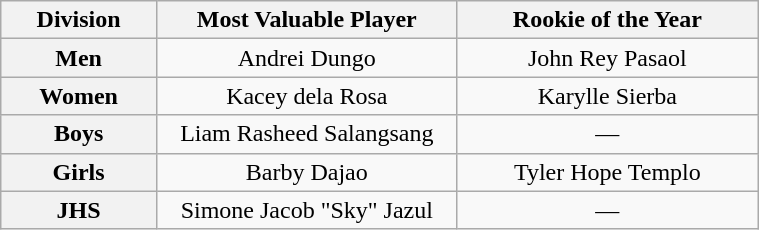<table class="wikitable" width=40%>
<tr>
<th style="width:6%">Division</th>
<th style="width:17%">Most Valuable Player</th>
<th style="width:17%">Rookie of the Year</th>
</tr>
<tr>
<th style="text-align:center">Men</th>
<td style="text-align:center">Andrei Dungo<br><small></small></td>
<td style="text-align:center">John Rey Pasaol<br><small></small></td>
</tr>
<tr>
<th style="text-align:center">Women</th>
<td style="text-align:center">Kacey dela Rosa<br><small></small></td>
<td style="text-align:center">Karylle Sierba<br><small></small></td>
</tr>
<tr>
<th style="text-align:center">Boys</th>
<td style="text-align:center">Liam Rasheed Salangsang<br><small></small></td>
<td style="text-align:center">—</td>
</tr>
<tr>
<th style="text-align:center">Girls</th>
<td style="text-align:center">Barby Dajao<br><small></small></td>
<td style="text-align:center">Tyler Hope Templo<br><small></small></td>
</tr>
<tr>
<th style="text-align:center">JHS</th>
<td style="text-align:center">Simone Jacob "Sky" Jazul<br><small></small></td>
<td style="text-align:center">—</td>
</tr>
</table>
